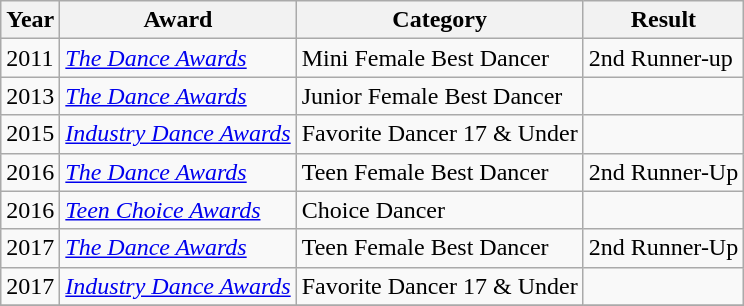<table class="wikitable sortable">
<tr>
<th>Year</th>
<th>Award</th>
<th>Category</th>
<th>Result</th>
</tr>
<tr>
<td rowspan=1>2011</td>
<td><em><a href='#'>The Dance Awards</a></em></td>
<td>Mini Female Best Dancer</td>
<td>2nd Runner-up</td>
</tr>
<tr>
<td rowspan=1>2013</td>
<td><em><a href='#'>The Dance Awards</a></em></td>
<td>Junior Female Best Dancer</td>
<td></td>
</tr>
<tr>
<td rowspan=1>2015</td>
<td><em><a href='#'>Industry Dance Awards</a></em></td>
<td>Favorite Dancer 17 & Under</td>
<td></td>
</tr>
<tr>
<td rowspan=1>2016</td>
<td><em><a href='#'>The Dance Awards</a></em></td>
<td>Teen Female Best Dancer</td>
<td>2nd Runner-Up</td>
</tr>
<tr>
<td rowspan=1>2016</td>
<td><em><a href='#'>Teen Choice Awards</a></em></td>
<td>Choice Dancer</td>
<td></td>
</tr>
<tr>
<td rowspan=1>2017</td>
<td><em><a href='#'>The Dance Awards</a></em></td>
<td>Teen Female Best Dancer</td>
<td>2nd Runner-Up</td>
</tr>
<tr>
<td rowspan=1>2017</td>
<td><em><a href='#'>Industry Dance Awards</a></em></td>
<td>Favorite Dancer 17 & Under</td>
<td></td>
</tr>
<tr>
</tr>
</table>
